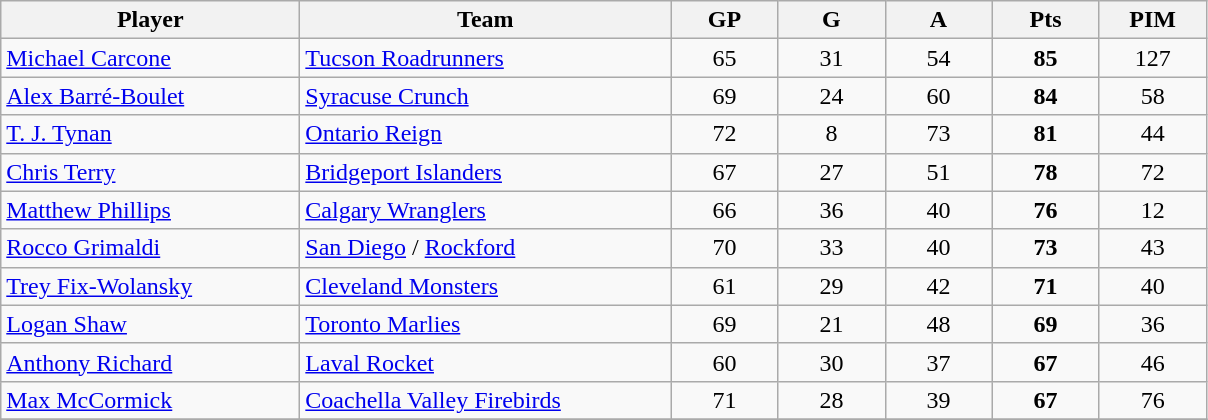<table class="wikitable sortable" style="text-align:center">
<tr>
<th style="width:12em">Player</th>
<th style="width:15em">Team</th>
<th style="width:4em">GP</th>
<th style="width:4em">G</th>
<th style="width:4em">A</th>
<th style="width:4em">Pts</th>
<th style="width:4em">PIM</th>
</tr>
<tr>
<td align=left><a href='#'>Michael Carcone</a></td>
<td align=left><a href='#'>Tucson Roadrunners</a></td>
<td>65</td>
<td>31</td>
<td>54</td>
<td><strong>85</strong></td>
<td>127</td>
</tr>
<tr>
<td align=left><a href='#'>Alex Barré-Boulet</a></td>
<td align=left><a href='#'>Syracuse Crunch</a></td>
<td>69</td>
<td>24</td>
<td>60</td>
<td><strong>84</strong></td>
<td>58</td>
</tr>
<tr>
<td align=left><a href='#'>T. J. Tynan</a></td>
<td align=left><a href='#'>Ontario Reign</a></td>
<td>72</td>
<td>8</td>
<td>73</td>
<td><strong>81</strong></td>
<td>44</td>
</tr>
<tr>
<td align=left><a href='#'>Chris Terry</a></td>
<td align=left><a href='#'>Bridgeport Islanders</a></td>
<td>67</td>
<td>27</td>
<td>51</td>
<td><strong>78</strong></td>
<td>72</td>
</tr>
<tr>
<td align=left><a href='#'>Matthew Phillips</a></td>
<td align=left><a href='#'>Calgary Wranglers</a></td>
<td>66</td>
<td>36</td>
<td>40</td>
<td><strong>76</strong></td>
<td>12</td>
</tr>
<tr>
<td align=left><a href='#'>Rocco Grimaldi</a></td>
<td align=left><a href='#'>San Diego</a> / <a href='#'>Rockford</a></td>
<td>70</td>
<td>33</td>
<td>40</td>
<td><strong>73</strong></td>
<td>43</td>
</tr>
<tr>
<td align=left><a href='#'>Trey Fix-Wolansky</a></td>
<td align=left><a href='#'>Cleveland Monsters</a></td>
<td>61</td>
<td>29</td>
<td>42</td>
<td><strong>71</strong></td>
<td>40</td>
</tr>
<tr>
<td align=left><a href='#'>Logan Shaw</a></td>
<td align=left><a href='#'>Toronto Marlies</a></td>
<td>69</td>
<td>21</td>
<td>48</td>
<td><strong>69</strong></td>
<td>36</td>
</tr>
<tr>
<td align=left><a href='#'>Anthony Richard</a></td>
<td align=left><a href='#'>Laval Rocket</a></td>
<td>60</td>
<td>30</td>
<td>37</td>
<td><strong>67</strong></td>
<td>46</td>
</tr>
<tr>
<td align=left><a href='#'>Max McCormick</a></td>
<td align=left><a href='#'>Coachella Valley Firebirds</a></td>
<td>71</td>
<td>28</td>
<td>39</td>
<td><strong>67</strong></td>
<td>76</td>
</tr>
<tr>
</tr>
</table>
